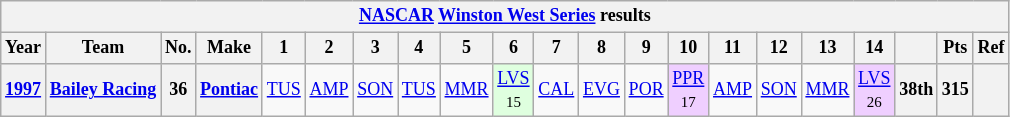<table class="wikitable" style="text-align:center; font-size:75%">
<tr>
<th colspan=21><a href='#'>NASCAR</a> <a href='#'>Winston West Series</a> results</th>
</tr>
<tr>
<th>Year</th>
<th>Team</th>
<th>No.</th>
<th>Make</th>
<th>1</th>
<th>2</th>
<th>3</th>
<th>4</th>
<th>5</th>
<th>6</th>
<th>7</th>
<th>8</th>
<th>9</th>
<th>10</th>
<th>11</th>
<th>12</th>
<th>13</th>
<th>14</th>
<th></th>
<th>Pts</th>
<th>Ref</th>
</tr>
<tr>
<th><a href='#'>1997</a></th>
<th><a href='#'>Bailey Racing</a></th>
<th>36</th>
<th><a href='#'>Pontiac</a></th>
<td><a href='#'>TUS</a></td>
<td><a href='#'>AMP</a></td>
<td><a href='#'>SON</a></td>
<td><a href='#'>TUS</a></td>
<td><a href='#'>MMR</a></td>
<td style="background:#DFFFDF;"><a href='#'>LVS</a><br><small>15</small></td>
<td><a href='#'>CAL</a></td>
<td><a href='#'>EVG</a></td>
<td><a href='#'>POR</a></td>
<td style="background:#EFCFFF;"><a href='#'>PPR</a><br><small>17</small></td>
<td><a href='#'>AMP</a></td>
<td><a href='#'>SON</a></td>
<td><a href='#'>MMR</a></td>
<td style="background:#EFCFFF;"><a href='#'>LVS</a><br><small>26</small></td>
<th>38th</th>
<th>315</th>
<th></th>
</tr>
</table>
